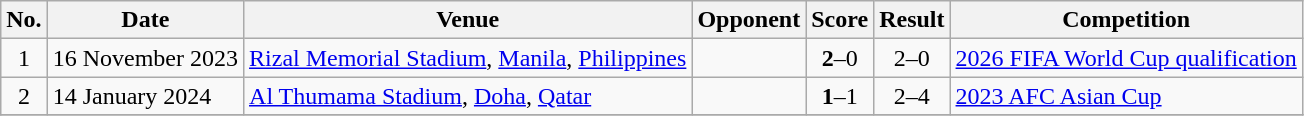<table class="wikitable">
<tr>
<th>No.</th>
<th>Date</th>
<th>Venue</th>
<th>Opponent</th>
<th>Score</th>
<th>Result</th>
<th>Competition</th>
</tr>
<tr>
<td align=center>1</td>
<td>16 November 2023</td>
<td><a href='#'>Rizal Memorial Stadium</a>, <a href='#'>Manila</a>, <a href='#'>Philippines</a></td>
<td></td>
<td align=center><strong>2</strong>–0</td>
<td align=center>2–0</td>
<td><a href='#'>2026 FIFA World Cup qualification</a></td>
</tr>
<tr>
<td align=center>2</td>
<td>14 January 2024</td>
<td><a href='#'>Al Thumama Stadium</a>, <a href='#'>Doha</a>, <a href='#'>Qatar</a></td>
<td></td>
<td align=center><strong>1</strong>–1</td>
<td align=center>2–4</td>
<td><a href='#'>2023 AFC Asian Cup</a></td>
</tr>
<tr>
</tr>
</table>
